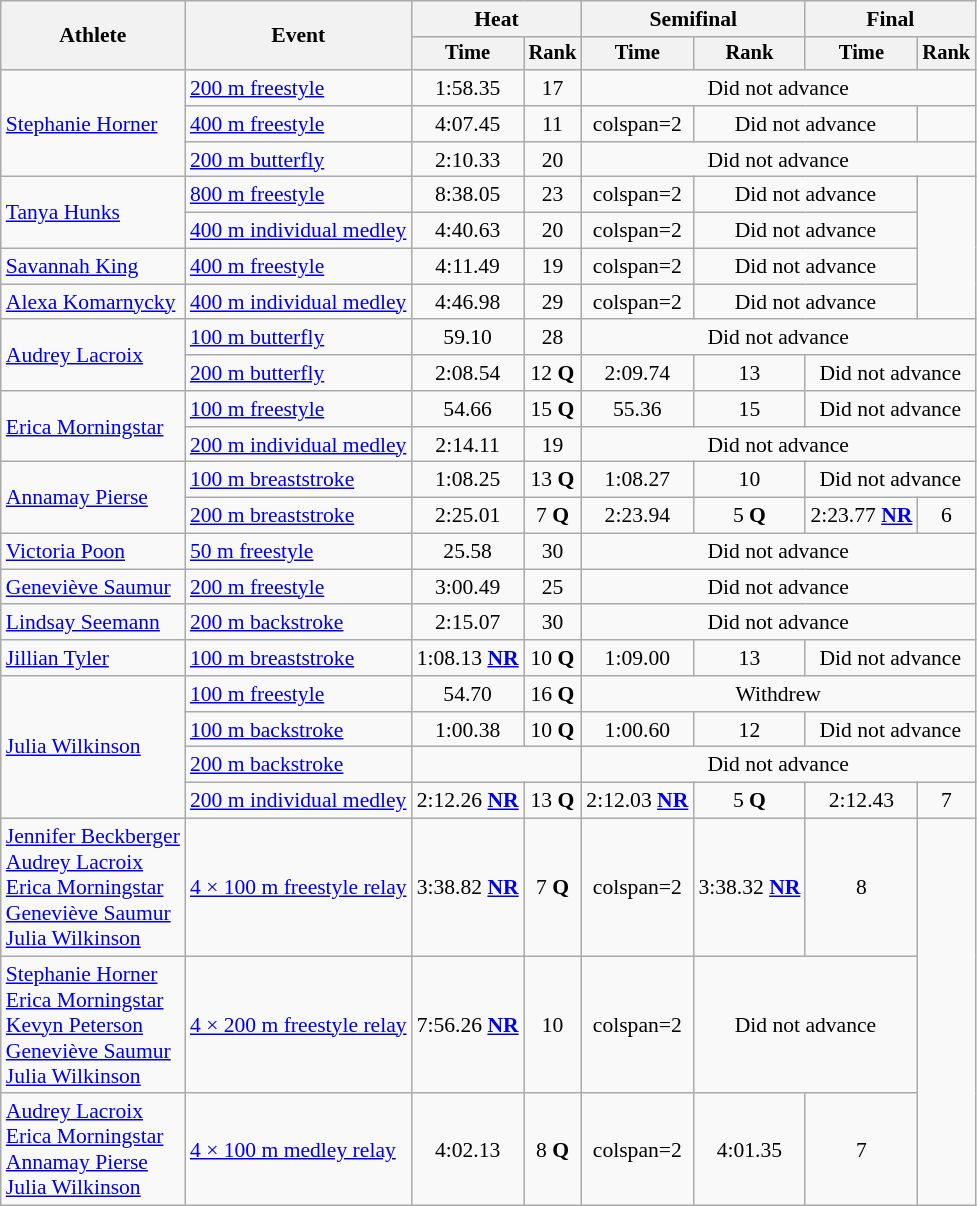<table class=wikitable style="font-size:90%">
<tr>
<th rowspan="2">Athlete</th>
<th rowspan="2">Event</th>
<th colspan="2">Heat</th>
<th colspan="2">Semifinal</th>
<th colspan="2">Final</th>
</tr>
<tr style="font-size:95%">
<th>Time</th>
<th>Rank</th>
<th>Time</th>
<th>Rank</th>
<th>Time</th>
<th>Rank</th>
</tr>
<tr align=center>
<td align=left rowspan=3><a href='#'>Stephanie Horner</a></td>
<td align=left><a href='#'>200 m freestyle</a></td>
<td>1:58.35</td>
<td>17</td>
<td colspan=4>Did not advance</td>
</tr>
<tr align=center>
<td align=left><a href='#'>400 m freestyle</a></td>
<td>4:07.45</td>
<td>11</td>
<td>colspan=2 </td>
<td colspan=2>Did not advance</td>
</tr>
<tr align=center>
<td align=left><a href='#'>200 m butterfly</a></td>
<td>2:10.33</td>
<td>20</td>
<td colspan=4>Did not advance</td>
</tr>
<tr align=center>
<td align=left rowspan=2><a href='#'>Tanya Hunks</a></td>
<td align=left><a href='#'>800 m freestyle</a></td>
<td>8:38.05</td>
<td>23</td>
<td>colspan=2 </td>
<td colspan=2>Did not advance</td>
</tr>
<tr align=center>
<td align=left><a href='#'>400 m individual medley</a></td>
<td>4:40.63</td>
<td>20</td>
<td>colspan=2 </td>
<td colspan=2>Did not advance</td>
</tr>
<tr align=center>
<td align=left><a href='#'>Savannah King</a></td>
<td align=left><a href='#'>400 m freestyle</a></td>
<td>4:11.49</td>
<td>19</td>
<td>colspan=2 </td>
<td colspan=2>Did not advance</td>
</tr>
<tr align=center>
<td align=left><a href='#'>Alexa Komarnycky</a></td>
<td align=left><a href='#'>400 m individual medley</a></td>
<td>4:46.98</td>
<td>29</td>
<td>colspan=2 </td>
<td colspan=2>Did not advance</td>
</tr>
<tr align=center>
<td align=left rowspan=2><a href='#'>Audrey Lacroix</a></td>
<td align=left><a href='#'>100 m butterfly</a></td>
<td>59.10</td>
<td>28</td>
<td colspan=4>Did not advance</td>
</tr>
<tr align=center>
<td align=left><a href='#'>200 m butterfly</a></td>
<td>2:08.54</td>
<td>12 <strong>Q</strong></td>
<td>2:09.74</td>
<td>13</td>
<td colspan=2>Did not advance</td>
</tr>
<tr align=center>
<td align=left rowspan=2><a href='#'>Erica Morningstar</a></td>
<td align=left><a href='#'>100 m freestyle</a></td>
<td>54.66</td>
<td>15 <strong>Q</strong></td>
<td>55.36</td>
<td>15</td>
<td colspan=2>Did not advance</td>
</tr>
<tr align=center>
<td align=left><a href='#'>200 m individual medley</a></td>
<td>2:14.11</td>
<td>19</td>
<td colspan=4>Did not advance</td>
</tr>
<tr align=center>
<td align=left rowspan=2><a href='#'>Annamay Pierse</a></td>
<td align=left><a href='#'>100 m breaststroke</a></td>
<td>1:08.25</td>
<td>13 <strong>Q</strong></td>
<td>1:08.27</td>
<td>10</td>
<td colspan=2>Did not advance</td>
</tr>
<tr align=center>
<td align=left><a href='#'>200 m breaststroke</a></td>
<td>2:25.01</td>
<td>7 <strong>Q</strong></td>
<td>2:23.94</td>
<td>5 <strong>Q</strong></td>
<td>2:23.77 <strong><a href='#'>NR</a></strong></td>
<td>6</td>
</tr>
<tr align=center>
<td align=left><a href='#'>Victoria Poon</a></td>
<td align=left><a href='#'>50 m freestyle</a></td>
<td>25.58</td>
<td>30</td>
<td colspan=4>Did not advance</td>
</tr>
<tr align=center>
<td align=left><a href='#'>Geneviève Saumur</a></td>
<td align=left><a href='#'>200 m freestyle</a></td>
<td>3:00.49</td>
<td>25</td>
<td colspan=4>Did not advance</td>
</tr>
<tr align=center>
<td align=left><a href='#'>Lindsay Seemann</a></td>
<td align=left><a href='#'>200 m backstroke</a></td>
<td>2:15.07</td>
<td>30</td>
<td colspan=4>Did not advance</td>
</tr>
<tr align=center>
<td align=left><a href='#'>Jillian Tyler</a></td>
<td align=left><a href='#'>100 m breaststroke</a></td>
<td>1:08.13 <strong><a href='#'>NR</a></strong></td>
<td>10 <strong>Q</strong></td>
<td>1:09.00</td>
<td>13</td>
<td colspan=2>Did not advance</td>
</tr>
<tr align=center>
<td align=left rowspan=4><a href='#'>Julia Wilkinson</a></td>
<td align=left><a href='#'>100 m freestyle</a></td>
<td>54.70</td>
<td>16 <strong>Q</strong></td>
<td colspan=4>Withdrew</td>
</tr>
<tr align=center>
<td align=left><a href='#'>100 m backstroke</a></td>
<td>1:00.38</td>
<td>10 <strong>Q</strong></td>
<td>1:00.60</td>
<td>12</td>
<td colspan=2>Did not advance</td>
</tr>
<tr align=center>
<td align=left><a href='#'>200 m backstroke</a></td>
<td colspan=2></td>
<td colspan=4>Did not advance</td>
</tr>
<tr align=center>
<td align=left><a href='#'>200 m individual medley</a></td>
<td>2:12.26 <strong><a href='#'>NR</a></strong></td>
<td>13 <strong>Q</strong></td>
<td>2:12.03 <strong><a href='#'>NR</a></strong></td>
<td>5 <strong>Q</strong></td>
<td>2:12.43</td>
<td>7</td>
</tr>
<tr align=center>
<td align=left><a href='#'>Jennifer Beckberger</a><br><a href='#'>Audrey Lacroix</a><br><a href='#'>Erica Morningstar</a><br><a href='#'>Geneviève Saumur</a><br><a href='#'>Julia Wilkinson</a></td>
<td align=left><a href='#'>4 × 100 m freestyle relay</a></td>
<td>3:38.82 <strong><a href='#'>NR</a></strong></td>
<td>7 <strong>Q</strong></td>
<td>colspan=2 </td>
<td>3:38.32 <strong><a href='#'>NR</a></strong></td>
<td>8</td>
</tr>
<tr align=center>
<td align=left><a href='#'>Stephanie Horner</a><br><a href='#'>Erica Morningstar</a><br><a href='#'>Kevyn Peterson</a><br><a href='#'>Geneviève Saumur</a><br><a href='#'>Julia Wilkinson</a></td>
<td align=left><a href='#'>4 × 200 m freestyle relay</a></td>
<td>7:56.26 <strong><a href='#'>NR</a></strong></td>
<td>10</td>
<td>colspan=2 </td>
<td colspan=2>Did not advance</td>
</tr>
<tr align=center>
<td align=left><a href='#'>Audrey Lacroix</a><br><a href='#'>Erica Morningstar</a><br><a href='#'>Annamay Pierse</a><br><a href='#'>Julia Wilkinson</a></td>
<td align=left><a href='#'>4 × 100 m medley relay</a></td>
<td>4:02.13</td>
<td>8 <strong>Q</strong></td>
<td>colspan=2 </td>
<td>4:01.35</td>
<td>7</td>
</tr>
</table>
